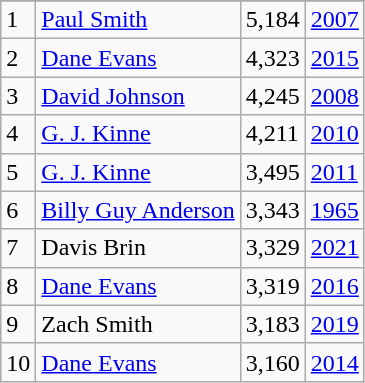<table class="wikitable">
<tr>
</tr>
<tr>
<td>1</td>
<td><a href='#'>Paul Smith</a></td>
<td><abbr>5,184</abbr></td>
<td><a href='#'>2007</a></td>
</tr>
<tr>
<td>2</td>
<td><a href='#'>Dane Evans</a></td>
<td><abbr>4,323</abbr></td>
<td><a href='#'>2015</a></td>
</tr>
<tr>
<td>3</td>
<td><a href='#'>David Johnson</a></td>
<td><abbr>4,245</abbr></td>
<td><a href='#'>2008</a></td>
</tr>
<tr>
<td>4</td>
<td><a href='#'>G. J. Kinne</a></td>
<td><abbr>4,211</abbr></td>
<td><a href='#'>2010</a></td>
</tr>
<tr>
<td>5</td>
<td><a href='#'>G. J. Kinne</a></td>
<td><abbr>3,495</abbr></td>
<td><a href='#'>2011</a></td>
</tr>
<tr>
<td>6</td>
<td><a href='#'>Billy Guy Anderson</a></td>
<td><abbr>3,343</abbr></td>
<td><a href='#'>1965</a></td>
</tr>
<tr>
<td>7</td>
<td>Davis Brin</td>
<td><abbr>3,329</abbr></td>
<td><a href='#'>2021</a></td>
</tr>
<tr>
<td>8</td>
<td><a href='#'>Dane Evans</a></td>
<td><abbr>3,319</abbr></td>
<td><a href='#'>2016</a></td>
</tr>
<tr>
<td>9</td>
<td>Zach Smith</td>
<td><abbr>3,183</abbr></td>
<td><a href='#'>2019</a></td>
</tr>
<tr>
<td>10</td>
<td><a href='#'>Dane Evans</a></td>
<td><abbr>3,160</abbr></td>
<td><a href='#'>2014</a></td>
</tr>
</table>
